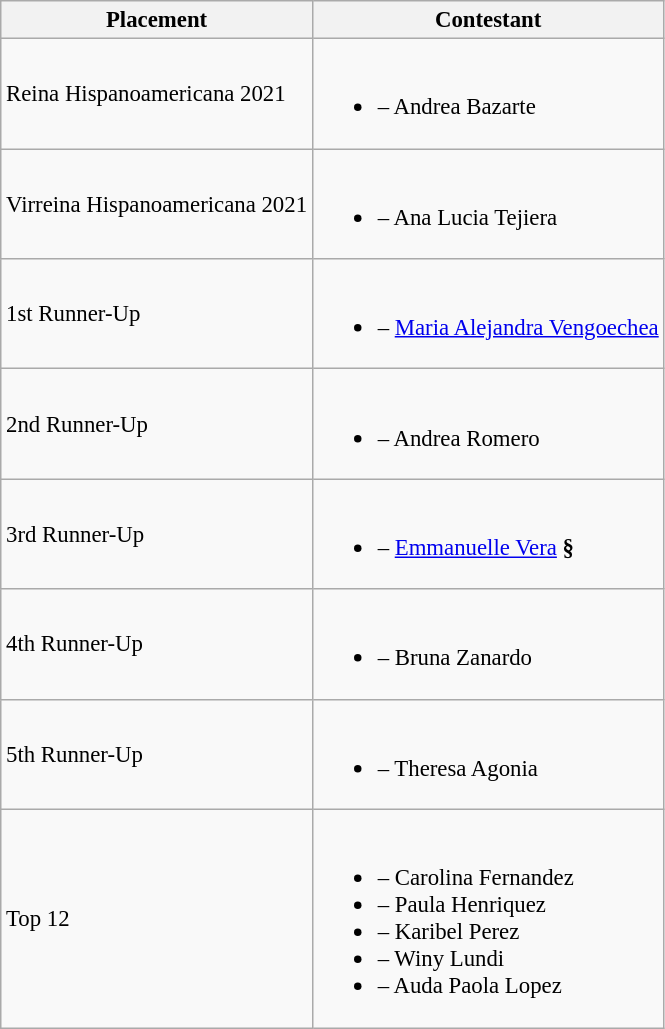<table class="wikitable sortable" style="font-size: 95%;">
<tr>
<th>Placement</th>
<th>Contestant</th>
</tr>
<tr>
<td>Reina Hispanoamericana 2021</td>
<td><br><ul><li> – Andrea Bazarte</li></ul></td>
</tr>
<tr>
<td>Virreina Hispanoamericana 2021</td>
<td><br><ul><li> – Ana Lucia Tejiera</li></ul></td>
</tr>
<tr>
<td>1st Runner-Up</td>
<td><br><ul><li> – <a href='#'>Maria Alejandra Vengoechea</a></li></ul></td>
</tr>
<tr>
<td>2nd Runner-Up</td>
<td><br><ul><li> – Andrea Romero</li></ul></td>
</tr>
<tr>
<td>3rd Runner-Up</td>
<td><br><ul><li> – <a href='#'>Emmanuelle Vera</a> <strong>§</strong></li></ul></td>
</tr>
<tr>
<td>4th Runner-Up</td>
<td><br><ul><li> – Bruna Zanardo</li></ul></td>
</tr>
<tr>
<td>5th Runner-Up</td>
<td><br><ul><li> – Theresa Agonia</li></ul></td>
</tr>
<tr>
<td>Top 12</td>
<td><br><ul><li> – Carolina Fernandez</li><li> – Paula Henriquez</li><li> – Karibel Perez</li><li> – Winy Lundi</li><li> – Auda Paola Lopez</li></ul></td>
</tr>
</table>
